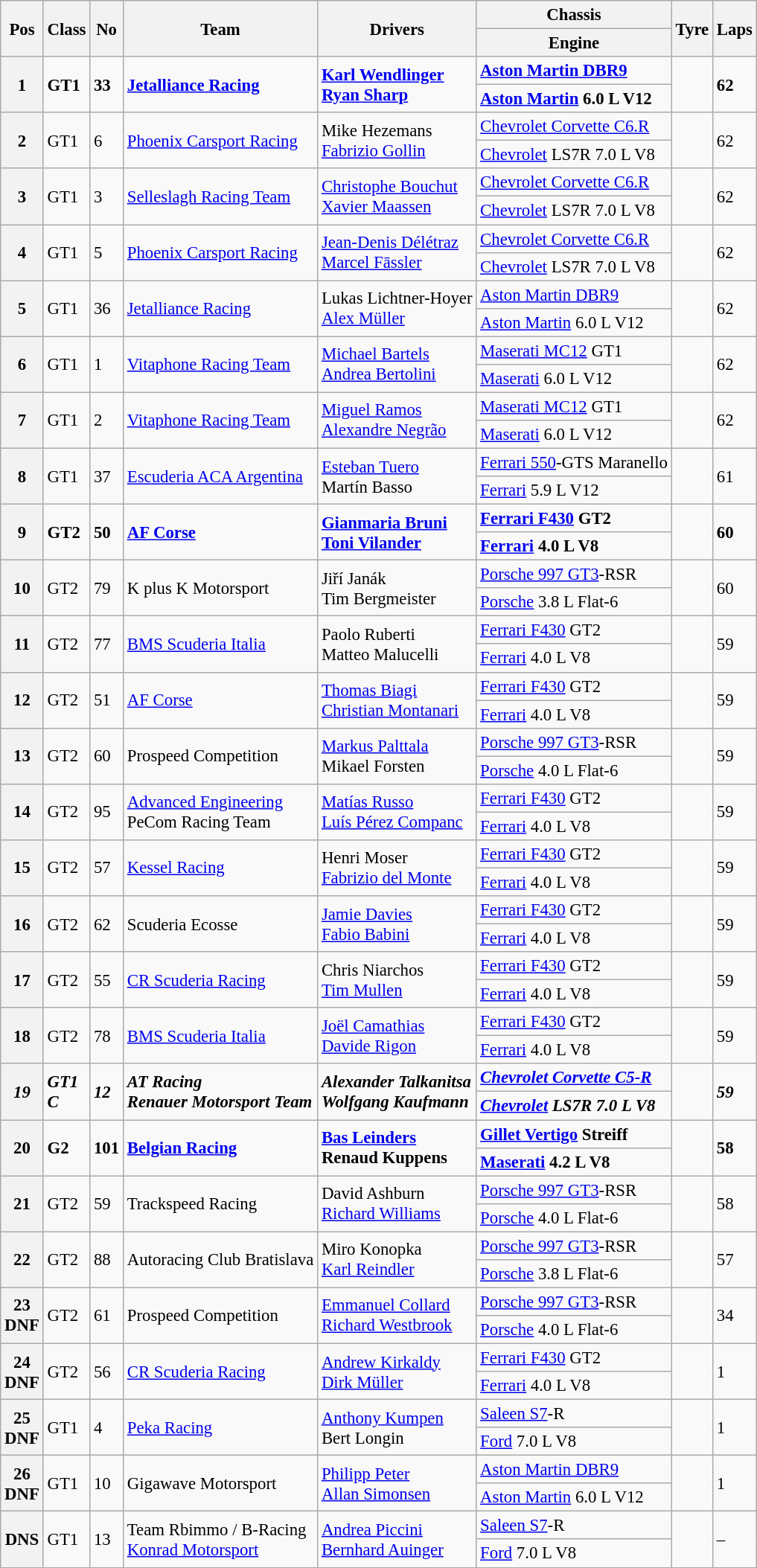<table class="wikitable" style="font-size: 95%;">
<tr>
<th rowspan=2>Pos</th>
<th rowspan=2>Class</th>
<th rowspan=2>No</th>
<th rowspan=2>Team</th>
<th rowspan=2>Drivers</th>
<th>Chassis</th>
<th rowspan=2>Tyre</th>
<th rowspan=2>Laps</th>
</tr>
<tr>
<th>Engine</th>
</tr>
<tr style="font-weight:bold">
<th rowspan=2>1</th>
<td rowspan=2>GT1</td>
<td rowspan=2>33</td>
<td rowspan=2> <a href='#'>Jetalliance Racing</a></td>
<td rowspan=2> <a href='#'>Karl Wendlinger</a><br> <a href='#'>Ryan Sharp</a></td>
<td><a href='#'>Aston Martin DBR9</a></td>
<td rowspan=2></td>
<td rowspan=2>62</td>
</tr>
<tr style="font-weight:bold">
<td><a href='#'>Aston Martin</a> 6.0 L V12</td>
</tr>
<tr>
<th rowspan=2>2</th>
<td rowspan=2>GT1</td>
<td rowspan=2>6</td>
<td rowspan=2> <a href='#'>Phoenix Carsport Racing</a></td>
<td rowspan=2> Mike Hezemans<br> <a href='#'>Fabrizio Gollin</a></td>
<td><a href='#'>Chevrolet Corvette C6.R</a></td>
<td rowspan=2></td>
<td rowspan=2>62</td>
</tr>
<tr>
<td><a href='#'>Chevrolet</a> LS7R 7.0 L V8</td>
</tr>
<tr>
<th rowspan=2>3</th>
<td rowspan=2>GT1</td>
<td rowspan=2>3</td>
<td rowspan=2> <a href='#'>Selleslagh Racing Team</a></td>
<td rowspan=2> <a href='#'>Christophe Bouchut</a><br> <a href='#'>Xavier Maassen</a></td>
<td><a href='#'>Chevrolet Corvette C6.R</a></td>
<td rowspan=2></td>
<td rowspan=2>62</td>
</tr>
<tr>
<td><a href='#'>Chevrolet</a> LS7R 7.0 L V8</td>
</tr>
<tr>
<th rowspan=2>4</th>
<td rowspan=2>GT1</td>
<td rowspan=2>5</td>
<td rowspan=2> <a href='#'>Phoenix Carsport Racing</a></td>
<td rowspan=2> <a href='#'>Jean-Denis Délétraz</a><br> <a href='#'>Marcel Fāssler</a></td>
<td><a href='#'>Chevrolet Corvette C6.R</a></td>
<td rowspan=2></td>
<td rowspan=2>62</td>
</tr>
<tr>
<td><a href='#'>Chevrolet</a> LS7R 7.0 L V8</td>
</tr>
<tr>
<th rowspan=2>5</th>
<td rowspan=2>GT1</td>
<td rowspan=2>36</td>
<td rowspan=2> <a href='#'>Jetalliance Racing</a></td>
<td rowspan=2> Lukas Lichtner-Hoyer<br> <a href='#'>Alex Müller</a></td>
<td><a href='#'>Aston Martin DBR9</a></td>
<td rowspan=2></td>
<td rowspan=2>62</td>
</tr>
<tr>
<td><a href='#'>Aston Martin</a> 6.0 L V12</td>
</tr>
<tr>
<th rowspan=2>6</th>
<td rowspan=2>GT1</td>
<td rowspan=2>1</td>
<td rowspan=2> <a href='#'>Vitaphone Racing Team</a></td>
<td rowspan=2> <a href='#'>Michael Bartels</a><br> <a href='#'>Andrea Bertolini</a></td>
<td><a href='#'>Maserati MC12</a> GT1</td>
<td rowspan=2></td>
<td rowspan=2>62</td>
</tr>
<tr>
<td><a href='#'>Maserati</a> 6.0 L V12</td>
</tr>
<tr>
<th rowspan=2>7</th>
<td rowspan=2>GT1</td>
<td rowspan=2>2</td>
<td rowspan=2> <a href='#'>Vitaphone Racing Team</a></td>
<td rowspan=2> <a href='#'>Miguel Ramos</a><br> <a href='#'>Alexandre Negrão</a></td>
<td><a href='#'>Maserati MC12</a> GT1</td>
<td rowspan=2></td>
<td rowspan=2>62</td>
</tr>
<tr>
<td><a href='#'>Maserati</a> 6.0 L V12</td>
</tr>
<tr>
<th rowspan=2>8</th>
<td rowspan=2>GT1</td>
<td rowspan=2>37</td>
<td rowspan=2> <a href='#'>Escuderia ACA Argentina</a></td>
<td rowspan=2> <a href='#'>Esteban Tuero</a><br> Martín Basso</td>
<td><a href='#'>Ferrari 550</a>-GTS Maranello</td>
<td rowspan=2></td>
<td rowspan=2>61</td>
</tr>
<tr>
<td><a href='#'>Ferrari</a> 5.9 L V12</td>
</tr>
<tr style="font-weight:bold">
<th rowspan=2>9</th>
<td rowspan=2>GT2</td>
<td rowspan=2>50</td>
<td rowspan=2> <a href='#'>AF Corse</a></td>
<td rowspan=2> <a href='#'>Gianmaria Bruni</a><br> <a href='#'>Toni Vilander</a></td>
<td><a href='#'>Ferrari F430</a> GT2</td>
<td rowspan=2></td>
<td rowspan=2>60</td>
</tr>
<tr style="font-weight:bold">
<td><a href='#'>Ferrari</a> 4.0 L V8</td>
</tr>
<tr>
<th rowspan=2>10</th>
<td rowspan=2>GT2</td>
<td rowspan=2>79</td>
<td rowspan=2> K plus K Motorsport</td>
<td rowspan=2> Jiří Janák<br> Tim Bergmeister</td>
<td><a href='#'>Porsche 997 GT3</a>-RSR</td>
<td rowspan=2></td>
<td rowspan=2>60</td>
</tr>
<tr>
<td><a href='#'>Porsche</a> 3.8 L Flat-6</td>
</tr>
<tr>
<th rowspan=2>11</th>
<td rowspan=2>GT2</td>
<td rowspan=2>77</td>
<td rowspan=2> <a href='#'>BMS Scuderia Italia</a></td>
<td rowspan=2> Paolo Ruberti<br> Matteo Malucelli</td>
<td><a href='#'>Ferrari F430</a> GT2</td>
<td rowspan=2></td>
<td rowspan=2>59</td>
</tr>
<tr>
<td><a href='#'>Ferrari</a> 4.0 L V8</td>
</tr>
<tr>
<th rowspan=2>12</th>
<td rowspan=2>GT2</td>
<td rowspan=2>51</td>
<td rowspan=2> <a href='#'>AF Corse</a></td>
<td rowspan=2> <a href='#'>Thomas Biagi</a><br> <a href='#'>Christian Montanari</a></td>
<td><a href='#'>Ferrari F430</a> GT2</td>
<td rowspan=2></td>
<td rowspan=2>59</td>
</tr>
<tr>
<td><a href='#'>Ferrari</a> 4.0 L V8</td>
</tr>
<tr>
<th rowspan=2>13</th>
<td rowspan=2>GT2</td>
<td rowspan=2>60</td>
<td rowspan=2> Prospeed Competition</td>
<td rowspan=2> <a href='#'>Markus Palttala</a><br> Mikael Forsten</td>
<td><a href='#'>Porsche 997 GT3</a>-RSR</td>
<td rowspan=2></td>
<td rowspan=2>59</td>
</tr>
<tr>
<td><a href='#'>Porsche</a> 4.0 L Flat-6</td>
</tr>
<tr>
<th rowspan=2>14</th>
<td rowspan=2>GT2</td>
<td rowspan=2>95</td>
<td rowspan=2> <a href='#'>Advanced Engineering</a><br> PeCom Racing Team</td>
<td rowspan=2> <a href='#'>Matías Russo</a><br> <a href='#'>Luís Pérez Companc</a></td>
<td><a href='#'>Ferrari F430</a> GT2</td>
<td rowspan=2></td>
<td rowspan=2>59</td>
</tr>
<tr>
<td><a href='#'>Ferrari</a> 4.0 L V8</td>
</tr>
<tr>
<th rowspan=2>15</th>
<td rowspan=2>GT2</td>
<td rowspan=2>57</td>
<td rowspan=2> <a href='#'>Kessel Racing</a></td>
<td rowspan=2> Henri Moser<br> <a href='#'>Fabrizio del Monte</a></td>
<td><a href='#'>Ferrari F430</a> GT2</td>
<td rowspan=2></td>
<td rowspan=2>59</td>
</tr>
<tr>
<td><a href='#'>Ferrari</a> 4.0 L V8</td>
</tr>
<tr>
<th rowspan=2>16</th>
<td rowspan=2>GT2</td>
<td rowspan=2>62</td>
<td rowspan=2> Scuderia Ecosse</td>
<td rowspan=2> <a href='#'>Jamie Davies</a><br> <a href='#'>Fabio Babini</a></td>
<td><a href='#'>Ferrari F430</a> GT2</td>
<td rowspan=2></td>
<td rowspan=2>59</td>
</tr>
<tr>
<td><a href='#'>Ferrari</a> 4.0 L V8</td>
</tr>
<tr>
<th rowspan=2>17</th>
<td rowspan=2>GT2</td>
<td rowspan=2>55</td>
<td rowspan=2> <a href='#'>CR Scuderia Racing</a></td>
<td rowspan=2> Chris Niarchos<br> <a href='#'>Tim Mullen</a></td>
<td><a href='#'>Ferrari F430</a> GT2</td>
<td rowspan=2></td>
<td rowspan=2>59</td>
</tr>
<tr>
<td><a href='#'>Ferrari</a> 4.0 L V8</td>
</tr>
<tr>
<th rowspan=2>18</th>
<td rowspan=2>GT2</td>
<td rowspan=2>78</td>
<td rowspan=2> <a href='#'>BMS Scuderia Italia</a></td>
<td rowspan=2> <a href='#'>Joël Camathias</a><br> <a href='#'>Davide Rigon</a></td>
<td><a href='#'>Ferrari F430</a> GT2</td>
<td rowspan=2></td>
<td rowspan=2>59</td>
</tr>
<tr>
<td><a href='#'>Ferrari</a> 4.0 L V8</td>
</tr>
<tr style="font-weight:bold">
<th rowspan=2><em>19</em></th>
<td rowspan=2><em>GT1<br>C</em></td>
<td rowspan=2><em>12</em></td>
<td rowspan=2><em> AT Racing<br> Renauer Motorsport Team</em></td>
<td rowspan=2><em> Alexander Talkanitsa<br> Wolfgang Kaufmann</em></td>
<td><em><a href='#'>Chevrolet Corvette C5-R</a></em></td>
<td rowspan=2></td>
<td rowspan=2><em>59</em></td>
</tr>
<tr style="font-weight:bold">
<td><em><a href='#'>Chevrolet</a> LS7R 7.0 L V8</em></td>
</tr>
<tr style="font-weight:bold">
<th rowspan=2>20</th>
<td rowspan=2>G2</td>
<td rowspan=2>101</td>
<td rowspan=2> <a href='#'>Belgian Racing</a></td>
<td rowspan=2> <a href='#'>Bas Leinders</a><br> Renaud Kuppens</td>
<td><a href='#'>Gillet Vertigo</a> Streiff</td>
<td rowspan=2></td>
<td rowspan=2>58</td>
</tr>
<tr style="font-weight:bold">
<td><a href='#'>Maserati</a> 4.2 L V8</td>
</tr>
<tr>
<th rowspan=2>21</th>
<td rowspan=2>GT2</td>
<td rowspan=2>59</td>
<td rowspan=2> Trackspeed Racing</td>
<td rowspan=2> David Ashburn<br> <a href='#'>Richard Williams</a></td>
<td><a href='#'>Porsche 997 GT3</a>-RSR</td>
<td rowspan=2></td>
<td rowspan=2>58</td>
</tr>
<tr>
<td><a href='#'>Porsche</a> 4.0 L Flat-6</td>
</tr>
<tr>
<th rowspan=2>22</th>
<td rowspan=2>GT2</td>
<td rowspan=2>88</td>
<td rowspan=2> Autoracing Club Bratislava</td>
<td rowspan=2> Miro Konopka<br> <a href='#'>Karl Reindler</a></td>
<td><a href='#'>Porsche 997 GT3</a>-RSR</td>
<td rowspan=2></td>
<td rowspan=2>57</td>
</tr>
<tr>
<td><a href='#'>Porsche</a> 3.8 L Flat-6</td>
</tr>
<tr>
<th rowspan=2>23<br>DNF</th>
<td rowspan=2>GT2</td>
<td rowspan=2>61</td>
<td rowspan=2> Prospeed Competition</td>
<td rowspan=2> <a href='#'>Emmanuel Collard</a><br> <a href='#'>Richard Westbrook</a></td>
<td><a href='#'>Porsche 997 GT3</a>-RSR</td>
<td rowspan=2></td>
<td rowspan=2>34</td>
</tr>
<tr>
<td><a href='#'>Porsche</a> 4.0 L Flat-6</td>
</tr>
<tr>
<th rowspan=2>24<br>DNF</th>
<td rowspan=2>GT2</td>
<td rowspan=2>56</td>
<td rowspan=2> <a href='#'>CR Scuderia Racing</a></td>
<td rowspan=2> <a href='#'>Andrew Kirkaldy</a><br> <a href='#'>Dirk Müller</a></td>
<td><a href='#'>Ferrari F430</a> GT2</td>
<td rowspan=2></td>
<td rowspan=2>1</td>
</tr>
<tr>
<td><a href='#'>Ferrari</a> 4.0 L V8</td>
</tr>
<tr>
<th rowspan=2>25<br>DNF</th>
<td rowspan=2>GT1</td>
<td rowspan=2>4</td>
<td rowspan=2> <a href='#'>Peka Racing</a></td>
<td rowspan=2> <a href='#'>Anthony Kumpen</a><br> Bert Longin</td>
<td><a href='#'>Saleen S7</a>-R</td>
<td rowspan=2></td>
<td rowspan=2>1</td>
</tr>
<tr>
<td><a href='#'>Ford</a> 7.0 L V8</td>
</tr>
<tr>
<th rowspan=2>26<br>DNF</th>
<td rowspan=2>GT1</td>
<td rowspan=2>10</td>
<td rowspan=2> Gigawave Motorsport</td>
<td rowspan=2> <a href='#'>Philipp Peter</a><br> <a href='#'>Allan Simonsen</a></td>
<td><a href='#'>Aston Martin DBR9</a></td>
<td rowspan=2></td>
<td rowspan=2>1</td>
</tr>
<tr>
<td><a href='#'>Aston Martin</a> 6.0 L V12</td>
</tr>
<tr>
<th rowspan=2>DNS</th>
<td rowspan=2>GT1</td>
<td rowspan=2>13</td>
<td rowspan=2> Team Rbimmo / B-Racing<br> <a href='#'>Konrad Motorsport</a></td>
<td rowspan=2> <a href='#'>Andrea Piccini</a><br> <a href='#'>Bernhard Auinger</a></td>
<td><a href='#'>Saleen S7</a>-R</td>
<td rowspan=2></td>
<td rowspan=2>–</td>
</tr>
<tr>
<td><a href='#'>Ford</a> 7.0 L V8</td>
</tr>
</table>
